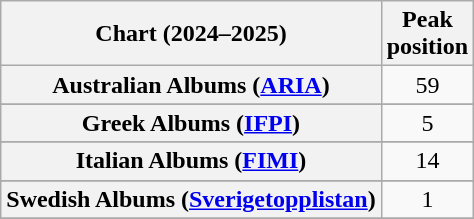<table class="wikitable sortable plainrowheaders" style="text-align:center">
<tr>
<th scope="col">Chart (2024–2025)</th>
<th scope="col">Peak<br>position</th>
</tr>
<tr>
<th scope="row">Australian Albums (<a href='#'>ARIA</a>)</th>
<td>59</td>
</tr>
<tr>
</tr>
<tr>
</tr>
<tr>
</tr>
<tr>
</tr>
<tr>
</tr>
<tr>
</tr>
<tr>
</tr>
<tr>
</tr>
<tr>
</tr>
<tr>
<th scope="row">Greek Albums (<a href='#'>IFPI</a>)</th>
<td>5</td>
</tr>
<tr>
</tr>
<tr>
</tr>
<tr>
<th scope="row">Italian Albums (<a href='#'>FIMI</a>)</th>
<td>14</td>
</tr>
<tr>
</tr>
<tr>
</tr>
<tr>
</tr>
<tr>
</tr>
<tr>
<th scope="row">Swedish Albums (<a href='#'>Sverigetopplistan</a>)</th>
<td>1</td>
</tr>
<tr>
</tr>
<tr>
</tr>
<tr>
</tr>
<tr>
</tr>
<tr>
</tr>
<tr>
</tr>
<tr>
</tr>
</table>
